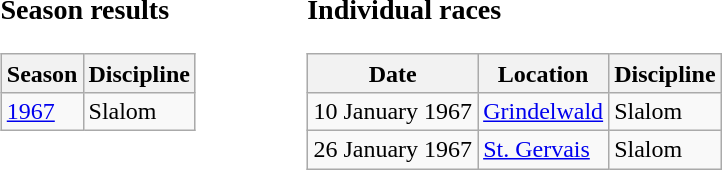<table>
<tr valign=top>
<td><br><h3>Season results</h3><table class="wikitable">
<tr>
<th>Season</th>
<th>Discipline</th>
</tr>
<tr>
<td><a href='#'>1967</a></td>
<td>Slalom</td>
</tr>
</table>
</td>
<td width=50> </td>
<td><br><h3>Individual races</h3><table class="wikitable">
<tr>
<th>Date</th>
<th>Location</th>
<th>Discipline</th>
</tr>
<tr>
<td>10 January 1967</td>
<td> <a href='#'>Grindelwald</a></td>
<td>Slalom</td>
</tr>
<tr>
<td>26 January 1967</td>
<td> <a href='#'>St. Gervais</a></td>
<td>Slalom</td>
</tr>
</table>
</td>
</tr>
</table>
